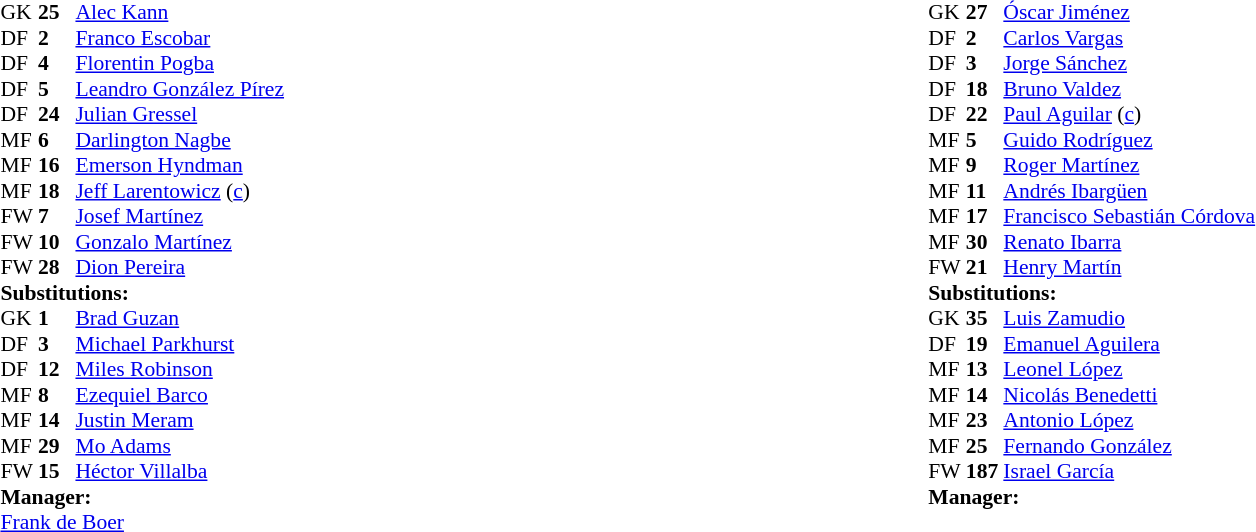<table width=100%>
<tr>
<td valign=top width=50%><br><table style="font-size:90%" cellspacing=0 cellpadding=0 align=center>
<tr>
<th width=25></th>
<th width=25></th>
</tr>
<tr>
<td>GK</td>
<td><strong>25</strong></td>
<td> <a href='#'>Alec Kann</a></td>
</tr>
<tr>
<td>DF</td>
<td><strong>2</strong></td>
<td> <a href='#'>Franco Escobar</a></td>
<td></td>
<td></td>
</tr>
<tr>
<td>DF</td>
<td><strong>4</strong></td>
<td> <a href='#'>Florentin Pogba</a></td>
<td></td>
</tr>
<tr>
<td>DF</td>
<td><strong>5</strong></td>
<td> <a href='#'>Leandro González Pírez</a></td>
</tr>
<tr>
<td>DF</td>
<td><strong>24</strong></td>
<td> <a href='#'>Julian Gressel</a></td>
</tr>
<tr>
<td>MF</td>
<td><strong>6</strong></td>
<td> <a href='#'>Darlington Nagbe</a></td>
</tr>
<tr>
<td>MF</td>
<td><strong>16</strong></td>
<td> <a href='#'>Emerson Hyndman</a></td>
</tr>
<tr>
<td>MF</td>
<td><strong>18</strong></td>
<td> <a href='#'>Jeff Larentowicz</a> (<a href='#'>c</a>)</td>
<td></td>
</tr>
<tr>
<td>FW</td>
<td><strong>7</strong></td>
<td> <a href='#'>Josef Martínez</a></td>
</tr>
<tr>
<td>FW</td>
<td><strong>10</strong></td>
<td> <a href='#'>Gonzalo Martínez</a></td>
<td></td>
<td></td>
</tr>
<tr>
<td>FW</td>
<td><strong>28</strong></td>
<td> <a href='#'>Dion Pereira</a></td>
<td></td>
<td></td>
</tr>
<tr>
<td colspan=3><strong>Substitutions:</strong></td>
</tr>
<tr>
<td>GK</td>
<td><strong>1</strong></td>
<td> <a href='#'>Brad Guzan</a></td>
</tr>
<tr>
<td>DF</td>
<td><strong>3</strong></td>
<td> <a href='#'>Michael Parkhurst</a></td>
</tr>
<tr>
<td>DF</td>
<td><strong>12</strong></td>
<td> <a href='#'>Miles Robinson</a></td>
<td></td>
<td></td>
</tr>
<tr>
<td>MF</td>
<td><strong>8</strong></td>
<td> <a href='#'>Ezequiel Barco</a></td>
<td></td>
<td></td>
</tr>
<tr>
<td>MF</td>
<td><strong>14</strong></td>
<td> <a href='#'>Justin Meram</a></td>
<td></td>
<td></td>
</tr>
<tr>
<td>MF</td>
<td><strong>29</strong></td>
<td> <a href='#'>Mo Adams</a></td>
</tr>
<tr>
<td>FW</td>
<td><strong>15</strong></td>
<td> <a href='#'>Héctor Villalba</a></td>
</tr>
<tr>
<td colspan=3><strong>Manager:</strong></td>
</tr>
<tr>
<td colspan=4> <a href='#'>Frank de Boer</a></td>
</tr>
</table>
</td>
<td valign=top></td>
<td valign=top width=50%><br><table style="font-size:90%" cellspacing=0 cellpadding=0 align=center>
<tr>
<th width=25></th>
<th width=25></th>
</tr>
<tr>
<td>GK</td>
<td><strong>27</strong></td>
<td> <a href='#'>Óscar Jiménez</a></td>
</tr>
<tr>
<td>DF</td>
<td><strong>2</strong></td>
<td> <a href='#'>Carlos Vargas</a></td>
<td></td>
</tr>
<tr>
<td>DF</td>
<td><strong>3</strong></td>
<td> <a href='#'>Jorge Sánchez</a></td>
</tr>
<tr>
<td>DF</td>
<td><strong>18</strong></td>
<td> <a href='#'>Bruno Valdez</a></td>
<td></td>
</tr>
<tr>
<td>DF</td>
<td><strong>22</strong></td>
<td> <a href='#'>Paul Aguilar</a> (<a href='#'>c</a>)</td>
</tr>
<tr>
<td>MF</td>
<td><strong>5</strong></td>
<td> <a href='#'>Guido Rodríguez</a></td>
</tr>
<tr>
<td>MF</td>
<td><strong>9</strong></td>
<td> <a href='#'>Roger Martínez</a></td>
</tr>
<tr>
<td>MF</td>
<td><strong>11</strong></td>
<td> <a href='#'>Andrés Ibargüen</a></td>
<td></td>
<td></td>
</tr>
<tr>
<td>MF</td>
<td><strong>17</strong></td>
<td> <a href='#'>Francisco Sebastián Córdova</a></td>
<td></td>
<td></td>
</tr>
<tr>
<td>MF</td>
<td><strong>30</strong></td>
<td> <a href='#'>Renato Ibarra</a></td>
</tr>
<tr>
<td>FW</td>
<td><strong>21</strong></td>
<td> <a href='#'>Henry Martín</a></td>
<td></td>
<td></td>
</tr>
<tr>
<td colspan=3><strong>Substitutions:</strong></td>
</tr>
<tr>
<td>GK</td>
<td><strong>35</strong></td>
<td> <a href='#'>Luis Zamudio</a></td>
</tr>
<tr>
<td>DF</td>
<td><strong>19</strong></td>
<td> <a href='#'>Emanuel Aguilera</a></td>
</tr>
<tr>
<td>MF</td>
<td><strong>13</strong></td>
<td> <a href='#'>Leonel López</a></td>
</tr>
<tr>
<td>MF</td>
<td><strong>14</strong></td>
<td> <a href='#'>Nicolás Benedetti</a></td>
<td></td>
<td></td>
</tr>
<tr>
<td>MF</td>
<td><strong>23</strong></td>
<td> <a href='#'>Antonio López</a></td>
<td></td>
<td></td>
</tr>
<tr>
<td>MF</td>
<td><strong>25</strong></td>
<td> <a href='#'>Fernando González</a></td>
</tr>
<tr>
<td>FW</td>
<td><strong>187</strong></td>
<td> <a href='#'>Israel García</a></td>
<td></td>
<td></td>
</tr>
<tr>
<td colspan=3><strong>Manager:</strong></td>
</tr>
<tr>
<td colspan=4></td>
</tr>
</table>
</td>
</tr>
</table>
